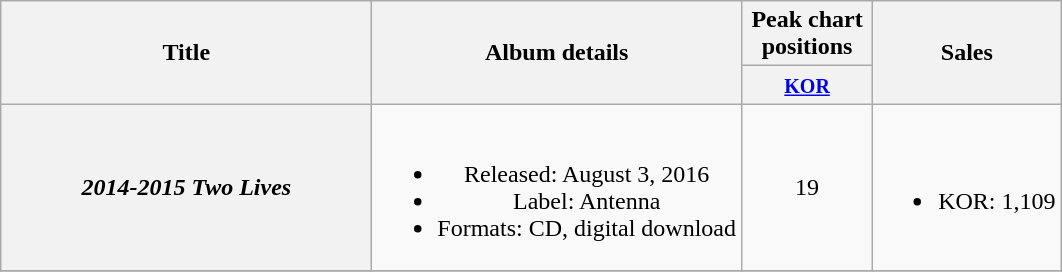<table class="wikitable plainrowheaders" style="text-align:center;">
<tr>
<th scope="col" rowspan="2" style="width:15em;">Title</th>
<th scope="col" rowspan="2">Album details</th>
<th scope="col" colspan="1" style="width:5em;">Peak chart positions</th>
<th scope="col" rowspan="2">Sales</th>
</tr>
<tr>
<th><small><a href='#'>KOR</a></small><br></th>
</tr>
<tr>
<th scope="row"><em>2014-2015 Two Lives</em></th>
<td><br><ul><li>Released: August 3, 2016</li><li>Label: Antenna</li><li>Formats: CD, digital download</li></ul></td>
<td>19</td>
<td><br><ul><li>KOR: 1,109</li></ul></td>
</tr>
<tr>
</tr>
</table>
